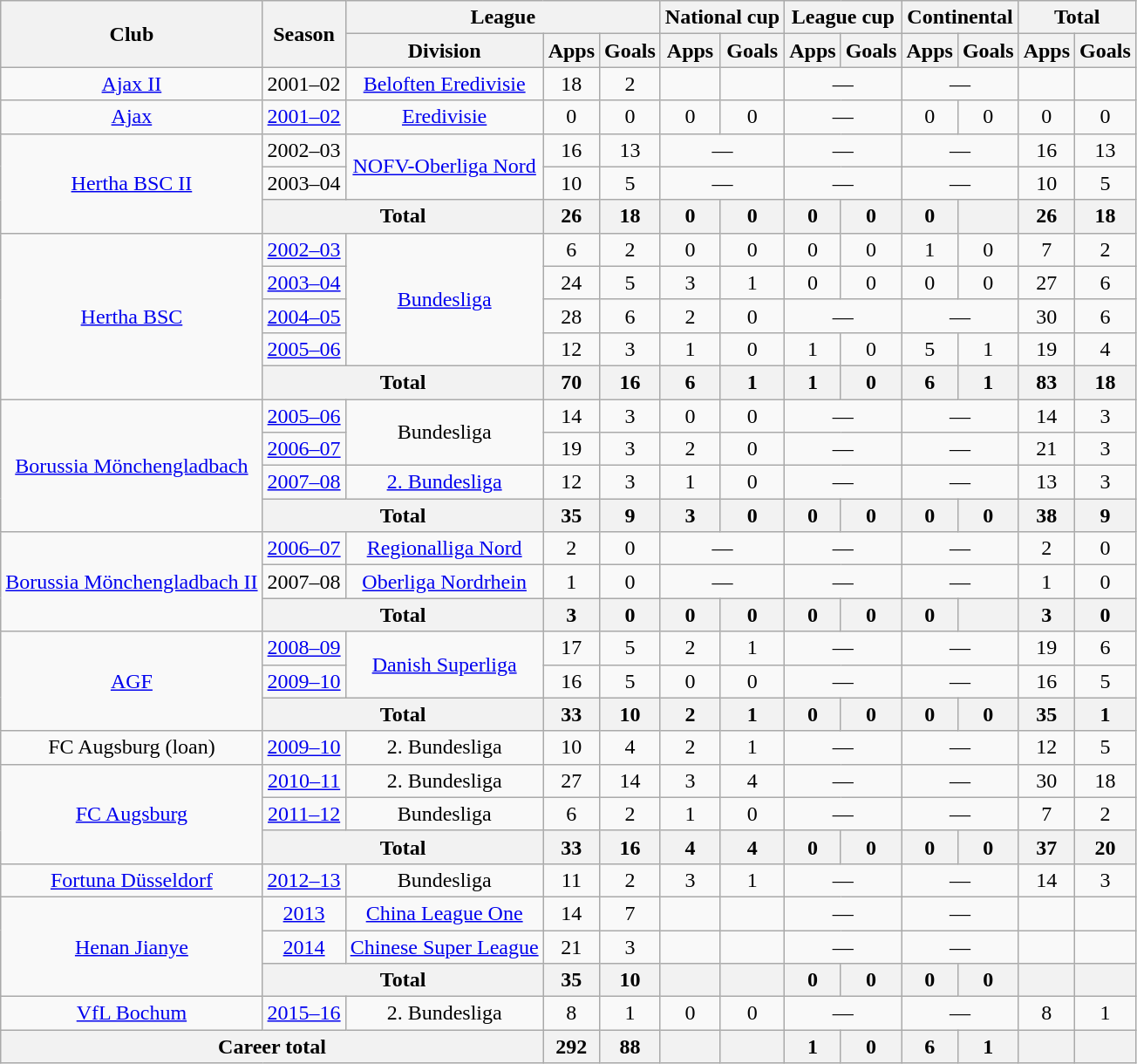<table class="wikitable" style="text-align:center">
<tr>
<th rowspan="2">Club</th>
<th rowspan="2">Season</th>
<th colspan="3">League</th>
<th colspan="2">National cup</th>
<th colspan="2">League cup</th>
<th colspan="2">Continental</th>
<th colspan="2">Total</th>
</tr>
<tr>
<th>Division</th>
<th>Apps</th>
<th>Goals</th>
<th>Apps</th>
<th>Goals</th>
<th>Apps</th>
<th>Goals</th>
<th>Apps</th>
<th>Goals</th>
<th>Apps</th>
<th>Goals</th>
</tr>
<tr>
<td><a href='#'>Ajax II</a></td>
<td>2001–02</td>
<td><a href='#'>Beloften Eredivisie</a></td>
<td>18</td>
<td>2</td>
<td></td>
<td></td>
<td colspan="2">—</td>
<td colspan="2">—</td>
<td></td>
<td></td>
</tr>
<tr>
<td><a href='#'>Ajax</a></td>
<td><a href='#'>2001–02</a></td>
<td><a href='#'>Eredivisie</a></td>
<td>0</td>
<td>0</td>
<td>0</td>
<td>0</td>
<td colspan="2">—</td>
<td>0</td>
<td>0</td>
<td>0</td>
<td>0</td>
</tr>
<tr>
<td rowspan="3"><a href='#'>Hertha BSC II</a></td>
<td>2002–03</td>
<td rowspan="2"><a href='#'>NOFV-Oberliga Nord</a></td>
<td>16</td>
<td>13</td>
<td colspan="2">—</td>
<td colspan="2">—</td>
<td colspan="2">—</td>
<td>16</td>
<td>13</td>
</tr>
<tr>
<td>2003–04</td>
<td>10</td>
<td>5</td>
<td colspan="2">—</td>
<td colspan="2">—</td>
<td colspan="2">—</td>
<td>10</td>
<td>5</td>
</tr>
<tr>
<th colspan="2">Total</th>
<th>26</th>
<th>18</th>
<th>0</th>
<th>0</th>
<th>0</th>
<th>0</th>
<th>0</th>
<th></th>
<th>26</th>
<th>18</th>
</tr>
<tr>
<td rowspan="5"><a href='#'>Hertha BSC</a></td>
<td><a href='#'>2002–03</a></td>
<td rowspan="4"><a href='#'>Bundesliga</a></td>
<td>6</td>
<td>2</td>
<td>0</td>
<td>0</td>
<td>0</td>
<td>0</td>
<td>1</td>
<td>0</td>
<td>7</td>
<td>2</td>
</tr>
<tr>
<td><a href='#'>2003–04</a></td>
<td>24</td>
<td>5</td>
<td>3</td>
<td>1</td>
<td>0</td>
<td>0</td>
<td>0</td>
<td>0</td>
<td>27</td>
<td>6</td>
</tr>
<tr>
<td><a href='#'>2004–05</a></td>
<td>28</td>
<td>6</td>
<td>2</td>
<td>0</td>
<td colspan="2">—</td>
<td colspan="2">—</td>
<td>30</td>
<td>6</td>
</tr>
<tr>
<td><a href='#'>2005–06</a></td>
<td>12</td>
<td>3</td>
<td>1</td>
<td>0</td>
<td>1</td>
<td>0</td>
<td>5</td>
<td>1</td>
<td>19</td>
<td>4</td>
</tr>
<tr>
<th colspan="2">Total</th>
<th>70</th>
<th>16</th>
<th>6</th>
<th>1</th>
<th>1</th>
<th>0</th>
<th>6</th>
<th>1</th>
<th>83</th>
<th>18</th>
</tr>
<tr>
<td rowspan="4"><a href='#'>Borussia Mönchengladbach</a></td>
<td><a href='#'>2005–06</a></td>
<td rowspan="2">Bundesliga</td>
<td>14</td>
<td>3</td>
<td>0</td>
<td>0</td>
<td colspan="2">—</td>
<td colspan="2">—</td>
<td>14</td>
<td>3</td>
</tr>
<tr>
<td><a href='#'>2006–07</a></td>
<td>19</td>
<td>3</td>
<td>2</td>
<td>0</td>
<td colspan="2">—</td>
<td colspan="2">—</td>
<td>21</td>
<td>3</td>
</tr>
<tr>
<td><a href='#'>2007–08</a></td>
<td><a href='#'>2. Bundesliga</a></td>
<td>12</td>
<td>3</td>
<td>1</td>
<td>0</td>
<td colspan="2">—</td>
<td colspan="2">—</td>
<td>13</td>
<td>3</td>
</tr>
<tr>
<th colspan="2">Total</th>
<th>35</th>
<th>9</th>
<th>3</th>
<th>0</th>
<th>0</th>
<th>0</th>
<th>0</th>
<th>0</th>
<th>38</th>
<th>9</th>
</tr>
<tr>
<td rowspan="3"><a href='#'>Borussia Mönchengladbach II</a></td>
<td><a href='#'>2006–07</a></td>
<td><a href='#'>Regionalliga Nord</a></td>
<td>2</td>
<td>0</td>
<td colspan="2">—</td>
<td colspan="2">—</td>
<td colspan="2">—</td>
<td>2</td>
<td>0</td>
</tr>
<tr>
<td>2007–08</td>
<td><a href='#'>Oberliga Nordrhein</a></td>
<td>1</td>
<td>0</td>
<td colspan="2">—</td>
<td colspan="2">—</td>
<td colspan="2">—</td>
<td>1</td>
<td>0</td>
</tr>
<tr>
<th colspan="2">Total</th>
<th>3</th>
<th>0</th>
<th>0</th>
<th>0</th>
<th>0</th>
<th>0</th>
<th>0</th>
<th></th>
<th>3</th>
<th>0</th>
</tr>
<tr>
<td rowspan="3"><a href='#'>AGF</a></td>
<td><a href='#'>2008–09</a></td>
<td rowspan="2"><a href='#'>Danish Superliga</a></td>
<td>17</td>
<td>5</td>
<td>2</td>
<td>1</td>
<td colspan="2">—</td>
<td colspan="2">—</td>
<td>19</td>
<td>6</td>
</tr>
<tr>
<td><a href='#'>2009–10</a></td>
<td>16</td>
<td>5</td>
<td>0</td>
<td>0</td>
<td colspan="2">—</td>
<td colspan="2">—</td>
<td>16</td>
<td>5</td>
</tr>
<tr>
<th colspan="2">Total</th>
<th>33</th>
<th>10</th>
<th>2</th>
<th>1</th>
<th>0</th>
<th>0</th>
<th>0</th>
<th>0</th>
<th>35</th>
<th>1</th>
</tr>
<tr>
<td>FC Augsburg (loan)</td>
<td><a href='#'>2009–10</a></td>
<td>2. Bundesliga</td>
<td>10</td>
<td>4</td>
<td>2</td>
<td>1</td>
<td colspan="2">—</td>
<td colspan="2">—</td>
<td>12</td>
<td>5</td>
</tr>
<tr>
<td rowspan="3"><a href='#'>FC Augsburg</a></td>
<td><a href='#'>2010–11</a></td>
<td>2. Bundesliga</td>
<td>27</td>
<td>14</td>
<td>3</td>
<td>4</td>
<td colspan="2">—</td>
<td colspan="2">—</td>
<td>30</td>
<td>18</td>
</tr>
<tr>
<td><a href='#'>2011–12</a></td>
<td>Bundesliga</td>
<td>6</td>
<td>2</td>
<td>1</td>
<td>0</td>
<td colspan="2">—</td>
<td colspan="2">—</td>
<td>7</td>
<td>2</td>
</tr>
<tr>
<th colspan="2">Total</th>
<th>33</th>
<th>16</th>
<th>4</th>
<th>4</th>
<th>0</th>
<th>0</th>
<th>0</th>
<th>0</th>
<th>37</th>
<th>20</th>
</tr>
<tr>
<td><a href='#'>Fortuna Düsseldorf</a></td>
<td><a href='#'>2012–13</a></td>
<td>Bundesliga</td>
<td>11</td>
<td>2</td>
<td>3</td>
<td>1</td>
<td colspan="2">—</td>
<td colspan="2">—</td>
<td>14</td>
<td>3</td>
</tr>
<tr>
<td rowspan="3"><a href='#'>Henan Jianye</a></td>
<td><a href='#'>2013</a></td>
<td><a href='#'>China League One</a></td>
<td>14</td>
<td>7</td>
<td></td>
<td></td>
<td colspan="2">—</td>
<td colspan="2">—</td>
<td></td>
<td></td>
</tr>
<tr>
<td><a href='#'>2014</a></td>
<td><a href='#'>Chinese Super League</a></td>
<td>21</td>
<td>3</td>
<td></td>
<td></td>
<td colspan="2">—</td>
<td colspan="2">—</td>
<td></td>
<td></td>
</tr>
<tr>
<th colspan="2">Total</th>
<th>35</th>
<th>10</th>
<th></th>
<th></th>
<th>0</th>
<th>0</th>
<th>0</th>
<th>0</th>
<th></th>
<th></th>
</tr>
<tr>
<td><a href='#'>VfL Bochum</a></td>
<td><a href='#'>2015–16</a></td>
<td>2. Bundesliga</td>
<td>8</td>
<td>1</td>
<td>0</td>
<td>0</td>
<td colspan="2">—</td>
<td colspan="2">—</td>
<td>8</td>
<td>1</td>
</tr>
<tr>
<th colspan="3">Career total</th>
<th>292</th>
<th>88</th>
<th></th>
<th></th>
<th>1</th>
<th>0</th>
<th>6</th>
<th>1</th>
<th></th>
<th></th>
</tr>
</table>
